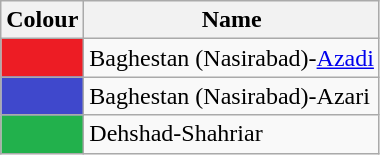<table class="wikitable sortable">
<tr>
<th>Colour</th>
<th>Name</th>
</tr>
<tr>
<td bgcolor="#ED1C24"></td>
<td>Baghestan (Nasirabad)-<a href='#'>Azadi</a></td>
</tr>
<tr>
<td bgcolor="#3F48CC"></td>
<td>Baghestan (Nasirabad)-Azari</td>
</tr>
<tr>
<td bgcolor="#22B14C"></td>
<td>Dehshad-Shahriar</td>
</tr>
</table>
